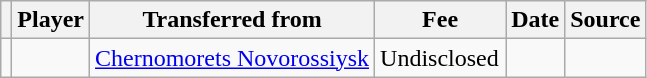<table class="wikitable plainrowheaders sortable">
<tr>
<th></th>
<th scope="col">Player</th>
<th>Transferred from</th>
<th style="width: 80px;">Fee</th>
<th scope="col">Date</th>
<th scope="col">Source</th>
</tr>
<tr>
<td align="center"></td>
<td> </td>
<td> <a href='#'>Chernomorets Novorossiysk</a></td>
<td>Undisclosed</td>
<td></td>
<td></td>
</tr>
</table>
